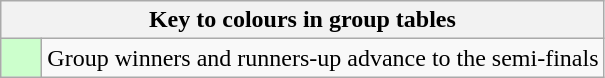<table class="wikitable" style="text-align: center;">
<tr>
<th colspan=2>Key to colours in group tables</th>
</tr>
<tr>
<td bgcolor=#ccffcc style="width: 20px;"></td>
<td align=left>Group winners and runners-up advance to the semi-finals</td>
</tr>
</table>
